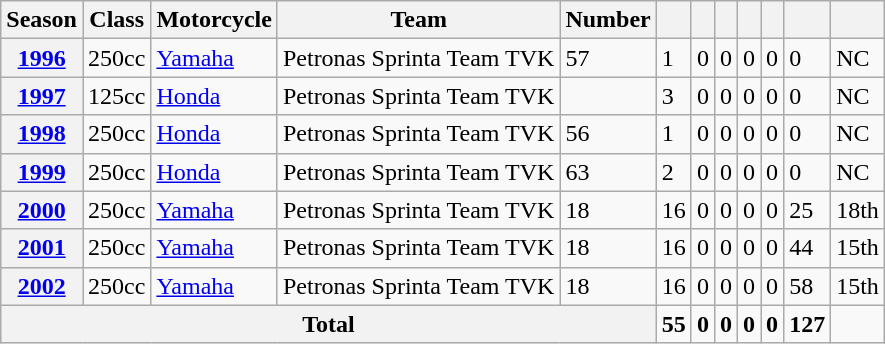<table class="wikitable" style="font-size:100%; text-align:left">
<tr>
<th>Season</th>
<th>Class</th>
<th>Motorcycle</th>
<th>Team</th>
<th>Number</th>
<th></th>
<th></th>
<th></th>
<th></th>
<th></th>
<th></th>
<th></th>
</tr>
<tr>
<th><a href='#'>1996</a></th>
<td>250cc</td>
<td><a href='#'>Yamaha</a></td>
<td>Petronas Sprinta Team TVK</td>
<td>57</td>
<td>1</td>
<td>0</td>
<td>0</td>
<td>0</td>
<td>0</td>
<td>0</td>
<td>NC</td>
</tr>
<tr>
<th><a href='#'>1997</a></th>
<td>125cc</td>
<td><a href='#'>Honda</a></td>
<td>Petronas Sprinta Team TVK</td>
<td></td>
<td>3</td>
<td>0</td>
<td>0</td>
<td>0</td>
<td>0</td>
<td>0</td>
<td>NC</td>
</tr>
<tr>
<th><a href='#'>1998</a></th>
<td>250cc</td>
<td><a href='#'>Honda</a></td>
<td>Petronas Sprinta Team TVK</td>
<td>56</td>
<td>1</td>
<td>0</td>
<td>0</td>
<td>0</td>
<td>0</td>
<td>0</td>
<td>NC</td>
</tr>
<tr>
<th><a href='#'>1999</a></th>
<td>250cc</td>
<td><a href='#'>Honda</a></td>
<td>Petronas Sprinta Team TVK</td>
<td>63</td>
<td>2</td>
<td>0</td>
<td>0</td>
<td>0</td>
<td>0</td>
<td>0</td>
<td>NC</td>
</tr>
<tr>
<th><a href='#'>2000</a></th>
<td>250cc</td>
<td><a href='#'>Yamaha</a></td>
<td>Petronas Sprinta Team TVK</td>
<td>18</td>
<td>16</td>
<td>0</td>
<td>0</td>
<td>0</td>
<td>0</td>
<td>25</td>
<td>18th</td>
</tr>
<tr>
<th><a href='#'>2001</a></th>
<td>250cc</td>
<td><a href='#'>Yamaha</a></td>
<td>Petronas Sprinta Team TVK</td>
<td>18</td>
<td>16</td>
<td>0</td>
<td>0</td>
<td>0</td>
<td>0</td>
<td>44</td>
<td>15th</td>
</tr>
<tr>
<th><a href='#'>2002</a></th>
<td>250cc</td>
<td><a href='#'>Yamaha</a></td>
<td>Petronas Sprinta Team TVK</td>
<td>18</td>
<td>16</td>
<td>0</td>
<td>0</td>
<td>0</td>
<td>0</td>
<td>58</td>
<td>15th</td>
</tr>
<tr>
<th colspan=5>Total</th>
<td><strong>55</strong></td>
<td><strong>0</strong></td>
<td><strong>0</strong></td>
<td><strong>0</strong></td>
<td><strong>0</strong></td>
<td><strong>127</strong></td>
<td></td>
</tr>
</table>
